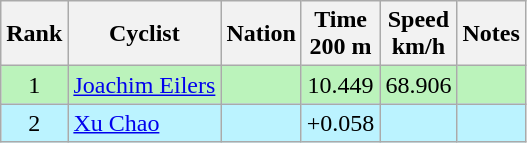<table class="wikitable sortable" style="text-align:center;">
<tr>
<th>Rank</th>
<th>Cyclist</th>
<th>Nation</th>
<th>Time<br>200 m</th>
<th>Speed<br>km/h</th>
<th>Notes</th>
</tr>
<tr bgcolor=bbf3bb>
<td>1</td>
<td align=left><a href='#'>Joachim Eilers</a></td>
<td align=left></td>
<td>10.449</td>
<td>68.906</td>
<td></td>
</tr>
<tr bgcolor=bbf3ff>
<td>2</td>
<td align=left><a href='#'>Xu Chao</a></td>
<td align=left></td>
<td data-sort-value=10.507>+0.058</td>
<td></td>
<td></td>
</tr>
</table>
